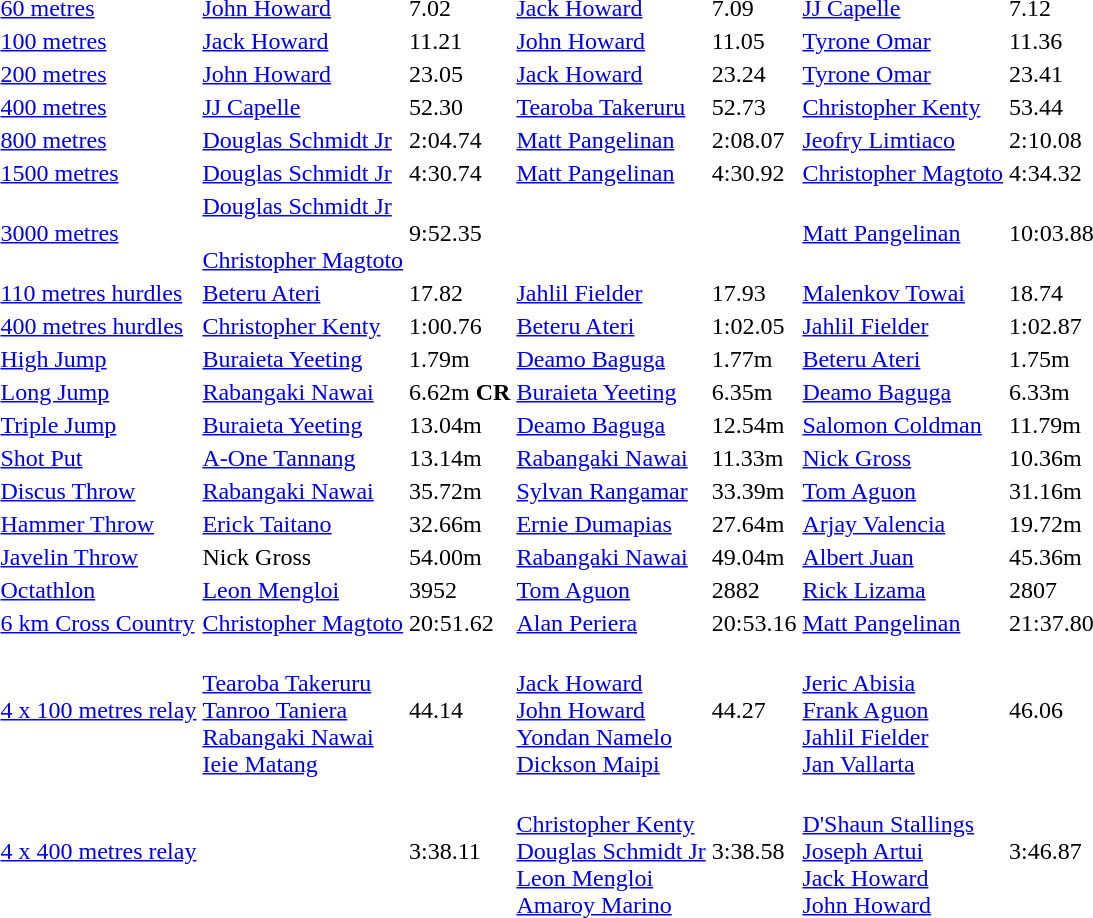<table>
<tr>
<td><a href='#'>60 metres</a></td>
<td align=left><a href='#'>John Howard</a> <br> </td>
<td>7.02</td>
<td align=left><a href='#'>Jack Howard</a> <br> </td>
<td>7.09</td>
<td align=left><a href='#'>JJ Capelle</a> <br> </td>
<td>7.12</td>
</tr>
<tr>
<td><a href='#'>100 metres</a></td>
<td align=left><a href='#'>Jack Howard</a> <br> </td>
<td>11.21</td>
<td align=left><a href='#'>John Howard</a> <br> </td>
<td>11.05</td>
<td align=left><a href='#'>Tyrone Omar</a> <br> </td>
<td>11.36</td>
</tr>
<tr>
<td><a href='#'>200 metres</a></td>
<td align=left><a href='#'>John Howard</a> <br> </td>
<td>23.05</td>
<td align=left><a href='#'>Jack Howard</a> <br> </td>
<td>23.24</td>
<td align=left><a href='#'>Tyrone Omar</a> <br> </td>
<td>23.41</td>
</tr>
<tr>
<td><a href='#'>400 metres</a></td>
<td align=left><a href='#'>JJ Capelle</a> <br> </td>
<td>52.30</td>
<td align=left><a href='#'>Tearoba Takeruru</a> <br> </td>
<td>52.73</td>
<td align=left><a href='#'>Christopher Kenty</a> <br> </td>
<td>53.44</td>
</tr>
<tr>
<td><a href='#'>800 metres</a></td>
<td align=left><a href='#'>Douglas Schmidt Jr</a> <br> </td>
<td>2:04.74</td>
<td align=left><a href='#'>Matt Pangelinan</a> <br> </td>
<td>2:08.07</td>
<td align=left><a href='#'>Jeofry Limtiaco</a> <br> </td>
<td>2:10.08</td>
</tr>
<tr>
<td><a href='#'>1500 metres</a></td>
<td align=left><a href='#'>Douglas Schmidt Jr</a> <br> </td>
<td>4:30.74</td>
<td align=left><a href='#'>Matt Pangelinan</a> <br> </td>
<td>4:30.92</td>
<td align=left><a href='#'>Christopher Magtoto</a> <br> </td>
<td>4:34.32</td>
</tr>
<tr>
<td><a href='#'>3000 metres</a></td>
<td align=left><a href='#'>Douglas Schmidt Jr</a> <br>  <br> <a href='#'>Christopher Magtoto</a> <br> </td>
<td>9:52.35</td>
<td></td>
<td></td>
<td align=left><a href='#'>Matt Pangelinan</a> <br> </td>
<td>10:03.88</td>
</tr>
<tr>
<td><a href='#'>110 metres hurdles</a></td>
<td align=left><a href='#'>Beteru Ateri</a> <br> </td>
<td>17.82</td>
<td align=left><a href='#'>Jahlil Fielder</a> <br> </td>
<td>17.93</td>
<td align=left><a href='#'>Malenkov Towai</a> <br> </td>
<td>18.74</td>
</tr>
<tr>
<td><a href='#'>400 metres hurdles</a></td>
<td align=left><a href='#'>Christopher Kenty</a> <br> </td>
<td>1:00.76</td>
<td align=left><a href='#'>Beteru Ateri</a> <br> </td>
<td>1:02.05</td>
<td align=left><a href='#'>Jahlil Fielder</a> <br> </td>
<td>1:02.87</td>
</tr>
<tr>
<td><a href='#'>High Jump</a></td>
<td align=left><a href='#'>Buraieta Yeeting</a> <br> </td>
<td>1.79m</td>
<td align=left><a href='#'>Deamo Baguga</a> <br> </td>
<td>1.77m</td>
<td align=left><a href='#'>Beteru Ateri</a> <br> </td>
<td>1.75m</td>
</tr>
<tr>
<td><a href='#'>Long Jump</a></td>
<td align=left><a href='#'>Rabangaki Nawai</a> <br> </td>
<td>6.62m <strong>CR</strong></td>
<td align=left><a href='#'>Buraieta Yeeting</a> <br> </td>
<td>6.35m</td>
<td align=left><a href='#'>Deamo Baguga</a> <br> </td>
<td>6.33m</td>
</tr>
<tr>
<td><a href='#'>Triple Jump</a></td>
<td align=left><a href='#'>Buraieta Yeeting</a> <br> </td>
<td>13.04m</td>
<td align=left><a href='#'>Deamo Baguga</a> <br> </td>
<td>12.54m</td>
<td align=left><a href='#'>Salomon Coldman</a> <br> </td>
<td>11.79m</td>
</tr>
<tr>
<td><a href='#'>Shot Put</a></td>
<td align=left><a href='#'>A-One Tannang</a> <br> </td>
<td>13.14m</td>
<td align=left><a href='#'>Rabangaki Nawai</a> <br> </td>
<td>11.33m</td>
<td align=left><a href='#'>Nick Gross</a> <br> </td>
<td>10.36m</td>
</tr>
<tr>
<td><a href='#'>Discus Throw</a></td>
<td align=left><a href='#'>Rabangaki Nawai</a> <br> </td>
<td>35.72m</td>
<td align=left><a href='#'>Sylvan Rangamar</a> <br> </td>
<td>33.39m</td>
<td align=left><a href='#'>Tom Aguon</a> <br> </td>
<td>31.16m</td>
</tr>
<tr>
<td><a href='#'>Hammer Throw</a></td>
<td align=left><a href='#'>Erick Taitano</a> <br> </td>
<td>32.66m</td>
<td align=left><a href='#'>Ernie Dumapias</a> <br> </td>
<td>27.64m</td>
<td align=left><a href='#'>Arjay Valencia</a> <br> </td>
<td>19.72m</td>
</tr>
<tr>
<td><a href='#'>Javelin Throw</a></td>
<td align=left>Nick Gross <br> </td>
<td>54.00m</td>
<td align=left><a href='#'>Rabangaki Nawai</a> <br> </td>
<td>49.04m</td>
<td align=left><a href='#'>Albert Juan</a> <br> </td>
<td>45.36m</td>
</tr>
<tr>
<td><a href='#'>Octathlon</a></td>
<td align=left><a href='#'>Leon Mengloi</a> <br> </td>
<td>3952</td>
<td align=left><a href='#'>Tom Aguon</a> <br> </td>
<td>2882</td>
<td align=left><a href='#'>Rick Lizama</a> <br> </td>
<td>2807</td>
</tr>
<tr>
<td><a href='#'>6 km Cross Country</a></td>
<td align=left><a href='#'>Christopher Magtoto</a> <br> </td>
<td>20:51.62</td>
<td align=left><a href='#'>Alan Periera</a> <br> </td>
<td>20:53.16</td>
<td align=left><a href='#'>Matt Pangelinan</a> <br> </td>
<td>21:37.80</td>
</tr>
<tr>
<td><a href='#'>4 x 100 metres relay</a></td>
<td> <br><a href='#'>Tearoba Takeruru</a><br><a href='#'>Tanroo Taniera</a><br><a href='#'>Rabangaki Nawai</a><br><a href='#'>Ieie Matang</a></td>
<td>44.14</td>
<td> <br><a href='#'>Jack Howard</a><br><a href='#'>John Howard</a><br><a href='#'>Yondan Namelo</a><br><a href='#'>Dickson Maipi</a></td>
<td>44.27</td>
<td> <br><a href='#'>Jeric Abisia</a><br><a href='#'>Frank Aguon</a><br><a href='#'>Jahlil Fielder</a><br><a href='#'>Jan Vallarta</a></td>
<td>46.06</td>
</tr>
<tr>
<td><a href='#'>4 x 400 metres relay</a></td>
<td></td>
<td>3:38.11</td>
<td> <br> <a href='#'>Christopher Kenty</a> <br> <a href='#'>Douglas Schmidt Jr</a> <br> <a href='#'>Leon Mengloi</a> <br> <a href='#'>Amaroy Marino</a></td>
<td>3:38.58</td>
<td> <br><a href='#'>D'Shaun Stallings</a><br><a href='#'>Joseph Artui</a><br><a href='#'>Jack Howard</a><br><a href='#'>John Howard</a></td>
<td>3:46.87</td>
</tr>
</table>
